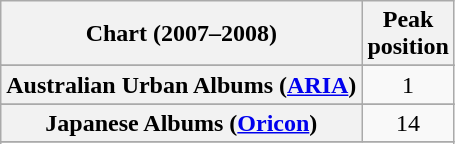<table class="wikitable sortable plainrowheaders" style="text-align:center">
<tr>
<th scope="col">Chart (2007–2008)</th>
<th scope="col">Peak<br>position</th>
</tr>
<tr>
</tr>
<tr>
<th scope="row">Australian Urban Albums (<a href='#'>ARIA</a>)</th>
<td>1</td>
</tr>
<tr>
</tr>
<tr>
</tr>
<tr>
</tr>
<tr>
</tr>
<tr>
</tr>
<tr>
</tr>
<tr>
</tr>
<tr>
</tr>
<tr>
<th scope="row">Japanese Albums (<a href='#'>Oricon</a>)</th>
<td align="center">14</td>
</tr>
<tr>
</tr>
<tr>
</tr>
<tr>
</tr>
<tr>
</tr>
<tr>
</tr>
<tr>
</tr>
<tr>
</tr>
<tr>
</tr>
</table>
